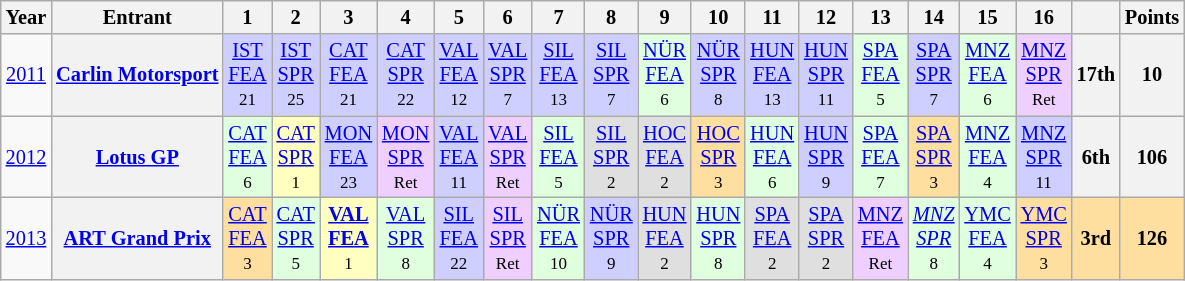<table class="wikitable" style="text-align:center; font-size:85%">
<tr>
<th>Year</th>
<th>Entrant</th>
<th>1</th>
<th>2</th>
<th>3</th>
<th>4</th>
<th>5</th>
<th>6</th>
<th>7</th>
<th>8</th>
<th>9</th>
<th>10</th>
<th>11</th>
<th>12</th>
<th>13</th>
<th>14</th>
<th>15</th>
<th>16</th>
<th></th>
<th>Points</th>
</tr>
<tr>
<td><a href='#'>2011</a></td>
<th nowrap><a href='#'>Carlin Motorsport</a></th>
<td style="background:#CFCFFF;"><a href='#'>IST<br>FEA</a><br><small>21</small></td>
<td style="background:#CFCFFF;"><a href='#'>IST<br>SPR</a><br><small>25</small></td>
<td style="background:#CFCFFF;"><a href='#'>CAT<br>FEA</a><br><small>21</small></td>
<td style="background:#CFCFFF;"><a href='#'>CAT<br>SPR</a><br><small>22</small></td>
<td style="background:#CFCFFF;"><a href='#'>VAL<br>FEA</a><br><small>12</small></td>
<td style="background:#CFCFFF;"><a href='#'>VAL<br>SPR</a><br><small>7</small></td>
<td style="background:#CFCFFF;"><a href='#'>SIL<br>FEA</a><br><small>13</small></td>
<td style="background:#CFCFFF;"><a href='#'>SIL<br>SPR</a><br><small>7</small></td>
<td style="background:#DFFFDF;"><a href='#'>NÜR<br>FEA</a><br><small>6</small></td>
<td style="background:#CFCFFF;"><a href='#'>NÜR<br>SPR</a><br><small>8</small></td>
<td style="background:#CFCFFF;"><a href='#'>HUN<br>FEA</a><br><small>13</small></td>
<td style="background:#CFCFFF;"><a href='#'>HUN<br>SPR</a><br><small>11</small></td>
<td style="background:#DFFFDF;"><a href='#'>SPA<br>FEA</a><br><small>5</small></td>
<td style="background:#CFCFFF;"><a href='#'>SPA<br>SPR</a><br><small>7</small></td>
<td style="background:#DFFFDF;"><a href='#'>MNZ<br>FEA</a><br><small>6</small></td>
<td style="background:#EFCFFF;"><a href='#'>MNZ<br>SPR</a><br><small>Ret</small></td>
<th>17th</th>
<th>10</th>
</tr>
<tr>
<td><a href='#'>2012</a></td>
<th nowrap><a href='#'>Lotus GP</a></th>
<td style="background:#DFFFDF;"><a href='#'>CAT<br>FEA</a><br><small>6</small></td>
<td style="background:#FFFFBF;"><a href='#'>CAT<br>SPR</a><br><small>1</small></td>
<td style="background:#CFCFFF;"><a href='#'>MON<br>FEA</a><br><small>23</small></td>
<td style="background:#EFCFFF;"><a href='#'>MON<br>SPR</a><br><small>Ret</small></td>
<td style="background:#CFCFFF;"><a href='#'>VAL<br>FEA</a><br><small>11</small></td>
<td style="background:#EFCFFF;"><a href='#'>VAL<br>SPR</a><br><small>Ret</small></td>
<td style="background:#DFFFDF;"><a href='#'>SIL<br>FEA</a><br><small>5</small></td>
<td style="background:#DFDFDF;"><a href='#'>SIL<br>SPR</a><br><small>2</small></td>
<td style="background:#DFDFDF;"><a href='#'>HOC<br>FEA</a><br><small>2</small></td>
<td style="background:#FFDF9F;"><a href='#'>HOC<br>SPR</a><br><small>3</small></td>
<td style="background:#DFFFDF;"><a href='#'>HUN<br>FEA</a><br><small>6</small></td>
<td style="background:#CFCFFF;"><a href='#'>HUN<br>SPR</a><br><small>9</small></td>
<td style="background:#DFFFDF;"><a href='#'>SPA<br>FEA</a><br><small>7</small></td>
<td style="background:#FFDF9F;"><a href='#'>SPA<br>SPR</a><br><small>3</small></td>
<td style="background:#DFFFDF;"><a href='#'>MNZ<br>FEA</a><br><small>4</small></td>
<td style="background:#CFCFFF;"><a href='#'>MNZ<br>SPR</a><br><small>11</small></td>
<th>6th</th>
<th>106</th>
</tr>
<tr>
<td><a href='#'>2013</a></td>
<th nowrap><a href='#'>ART Grand Prix</a></th>
<td style="background:#FFDF9F;"><a href='#'>CAT<br>FEA</a><br><small>3</small></td>
<td style="background:#DFFFDF;"><a href='#'>CAT<br>SPR</a><br><small>5</small></td>
<td style="background:#FFFFBF;"><strong><a href='#'>VAL<br>FEA</a></strong><br><small>1</small></td>
<td style="background:#DFFFDF;"><a href='#'>VAL<br>SPR</a><br><small>8</small></td>
<td style="background:#CFCFFF;"><a href='#'>SIL<br>FEA</a><br><small>22</small></td>
<td style="background:#EFCFFF;"><a href='#'>SIL<br>SPR</a><br><small>Ret</small></td>
<td style="background:#DFFFDF;"><a href='#'>NÜR<br>FEA</a><br><small>10</small></td>
<td style="background:#CFCFFF;"><a href='#'>NÜR<br>SPR</a><br><small>9</small></td>
<td style="background:#DFDFDF;"><a href='#'>HUN<br>FEA</a><br><small>2</small></td>
<td style="background:#DFFFDF;"><a href='#'>HUN<br>SPR</a><br><small>8</small></td>
<td style="background:#DFDFDF;"><a href='#'>SPA<br>FEA</a><br><small>2</small></td>
<td style="background:#DFDFDF;"><a href='#'>SPA<br>SPR</a><br><small>2</small></td>
<td style="background:#EFCFFF;"><a href='#'>MNZ<br>FEA</a><br><small>Ret</small></td>
<td style="background:#DFFFDF;"><em><a href='#'>MNZ<br>SPR</a></em><br><small>8</small></td>
<td style="background:#DFFFDF;"><a href='#'>YMC<br>FEA</a><br><small>4</small></td>
<td style="background:#FFDF9F;"><a href='#'>YMC<br>SPR</a><br><small>3</small></td>
<th style="background:#FFDF9F;">3rd</th>
<th style="background:#FFDF9F;">126</th>
</tr>
</table>
